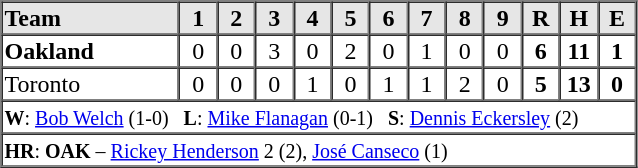<table border=1 cellspacing=0 width=425 style="margin-left:3em;">
<tr style="text-align:center; background-color:#e6e6e6;">
<th align=left width=28%>Team</th>
<th width=6%>1</th>
<th width=6%>2</th>
<th width=6%>3</th>
<th width=6%>4</th>
<th width=6%>5</th>
<th width=6%>6</th>
<th width=6%>7</th>
<th width=6%>8</th>
<th width=6%>9</th>
<th width=6%>R</th>
<th width=6%>H</th>
<th width=6%>E</th>
</tr>
<tr style="text-align:center;">
<td align=left><strong>Oakland</strong></td>
<td>0</td>
<td>0</td>
<td>3</td>
<td>0</td>
<td>2</td>
<td>0</td>
<td>1</td>
<td>0</td>
<td>0</td>
<td><strong>6</strong></td>
<td><strong>11</strong></td>
<td><strong>1</strong></td>
</tr>
<tr style="text-align:center;">
<td align=left>Toronto</td>
<td>0</td>
<td>0</td>
<td>0</td>
<td>1</td>
<td>0</td>
<td>1</td>
<td>1</td>
<td>2</td>
<td>0</td>
<td><strong>5</strong></td>
<td><strong>13</strong></td>
<td><strong>0</strong></td>
</tr>
<tr style="text-align:left;">
<td colspan=13><small><strong>W</strong>: <a href='#'>Bob Welch</a> (1-0)   <strong>L</strong>: <a href='#'>Mike Flanagan</a> (0-1)   <strong>S</strong>: <a href='#'>Dennis Eckersley</a> (2)   </small></td>
</tr>
<tr style="text-align:left;">
<td colspan=13><small><strong>HR</strong>: <strong>OAK</strong> – <a href='#'>Rickey Henderson</a> 2 (2), <a href='#'>José Canseco</a> (1)</small></td>
</tr>
</table>
